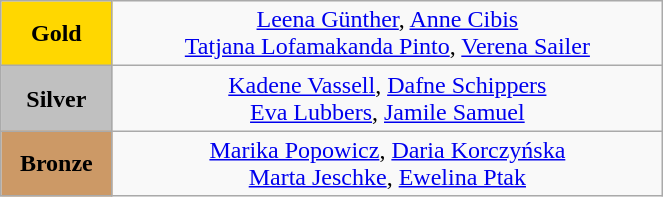<table class="wikitable" style=" text-align:center; " width="35%">
<tr>
<td bgcolor="gold"><strong>Gold</strong></td>
<td><a href='#'>Leena Günther</a>, <a href='#'>Anne Cibis</a> <br> <a href='#'>Tatjana Lofamakanda Pinto</a>, <a href='#'>Verena Sailer</a><br><small><em></em></small></td>
</tr>
<tr>
<td bgcolor="silver"><strong>Silver</strong></td>
<td><a href='#'>Kadene Vassell</a>, <a href='#'>Dafne Schippers</a> <br> <a href='#'>Eva Lubbers</a>, <a href='#'>Jamile Samuel</a><br><small><em></em></small></td>
</tr>
<tr>
<td bgcolor="CC9966"><strong>Bronze</strong></td>
<td><a href='#'>Marika Popowicz</a>, <a href='#'>Daria Korczyńska</a> <br> <a href='#'>Marta Jeschke</a>, <a href='#'>Ewelina Ptak</a><br><small><em></em></small></td>
</tr>
</table>
